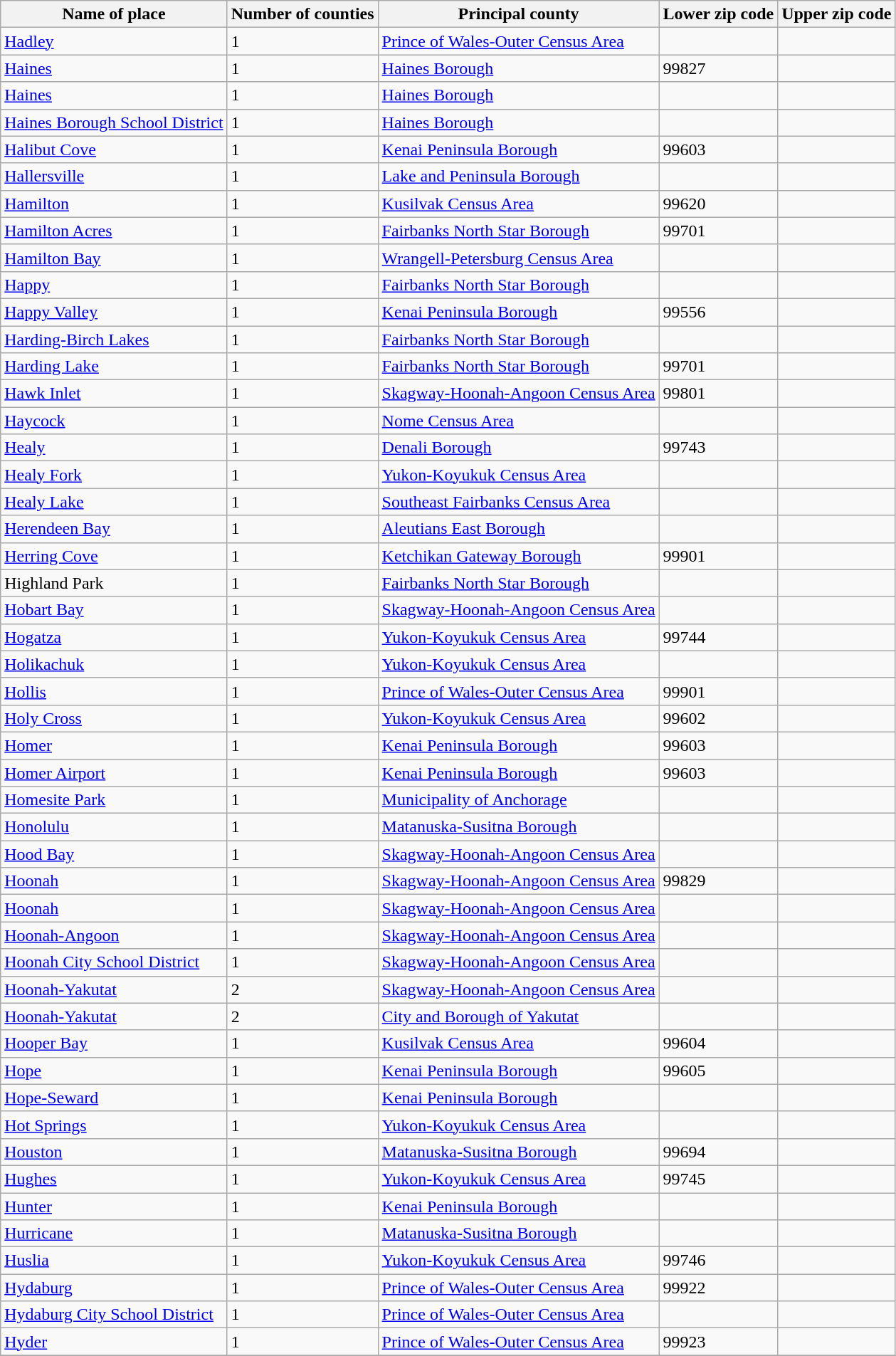<table class="wikitable">
<tr>
<th>Name of place</th>
<th>Number of counties</th>
<th>Principal county</th>
<th>Lower zip code</th>
<th>Upper zip code</th>
</tr>
<tr --->
<td><a href='#'>Hadley</a></td>
<td>1</td>
<td><a href='#'>Prince of Wales-Outer Census Area</a></td>
<td> </td>
<td> </td>
</tr>
<tr --->
<td><a href='#'>Haines</a></td>
<td>1</td>
<td><a href='#'>Haines Borough</a></td>
<td>99827</td>
<td> </td>
</tr>
<tr --->
<td><a href='#'>Haines</a></td>
<td>1</td>
<td><a href='#'>Haines Borough</a></td>
<td> </td>
<td> </td>
</tr>
<tr --->
<td><a href='#'>Haines Borough School District</a></td>
<td>1</td>
<td><a href='#'>Haines Borough</a></td>
<td> </td>
<td> </td>
</tr>
<tr --->
<td><a href='#'>Halibut Cove</a></td>
<td>1</td>
<td><a href='#'>Kenai Peninsula Borough</a></td>
<td>99603</td>
<td> </td>
</tr>
<tr --->
<td><a href='#'>Hallersville</a></td>
<td>1</td>
<td><a href='#'>Lake and Peninsula Borough</a></td>
<td> </td>
<td> </td>
</tr>
<tr --->
<td><a href='#'>Hamilton</a></td>
<td>1</td>
<td><a href='#'>Kusilvak Census Area</a></td>
<td>99620</td>
<td> </td>
</tr>
<tr --->
<td><a href='#'>Hamilton Acres</a></td>
<td>1</td>
<td><a href='#'>Fairbanks North Star Borough</a></td>
<td>99701</td>
<td> </td>
</tr>
<tr --->
<td><a href='#'>Hamilton Bay</a></td>
<td>1</td>
<td><a href='#'>Wrangell-Petersburg Census Area</a></td>
<td> </td>
<td> </td>
</tr>
<tr --->
<td><a href='#'>Happy</a></td>
<td>1</td>
<td><a href='#'>Fairbanks North Star Borough</a></td>
<td> </td>
<td> </td>
</tr>
<tr --->
<td><a href='#'>Happy Valley</a></td>
<td>1</td>
<td><a href='#'>Kenai Peninsula Borough</a></td>
<td>99556</td>
<td> </td>
</tr>
<tr --->
<td><a href='#'>Harding-Birch Lakes</a></td>
<td>1</td>
<td><a href='#'>Fairbanks North Star Borough</a></td>
<td> </td>
<td> </td>
</tr>
<tr --->
<td><a href='#'>Harding Lake</a></td>
<td>1</td>
<td><a href='#'>Fairbanks North Star Borough</a></td>
<td>99701</td>
<td> </td>
</tr>
<tr --->
<td><a href='#'>Hawk Inlet</a></td>
<td>1</td>
<td><a href='#'>Skagway-Hoonah-Angoon Census Area</a></td>
<td>99801</td>
<td> </td>
</tr>
<tr --->
<td><a href='#'>Haycock</a></td>
<td>1</td>
<td><a href='#'>Nome Census Area</a></td>
<td> </td>
<td> </td>
</tr>
<tr --->
<td><a href='#'>Healy</a></td>
<td>1</td>
<td><a href='#'>Denali Borough</a></td>
<td>99743</td>
<td> </td>
</tr>
<tr --->
<td><a href='#'>Healy Fork</a></td>
<td>1</td>
<td><a href='#'>Yukon-Koyukuk Census Area</a></td>
<td> </td>
<td> </td>
</tr>
<tr --->
<td><a href='#'>Healy Lake</a></td>
<td>1</td>
<td><a href='#'>Southeast Fairbanks Census Area</a></td>
<td> </td>
<td> </td>
</tr>
<tr --->
<td><a href='#'>Herendeen Bay</a></td>
<td>1</td>
<td><a href='#'>Aleutians East Borough</a></td>
<td> </td>
<td> </td>
</tr>
<tr --->
<td><a href='#'>Herring Cove</a></td>
<td>1</td>
<td><a href='#'>Ketchikan Gateway Borough</a></td>
<td>99901</td>
<td> </td>
</tr>
<tr --->
<td>Highland Park</td>
<td>1</td>
<td><a href='#'>Fairbanks North Star Borough</a></td>
<td> </td>
<td> </td>
</tr>
<tr --->
<td><a href='#'>Hobart Bay</a></td>
<td>1</td>
<td><a href='#'>Skagway-Hoonah-Angoon Census Area</a></td>
<td> </td>
<td> </td>
</tr>
<tr --->
<td><a href='#'>Hogatza</a></td>
<td>1</td>
<td><a href='#'>Yukon-Koyukuk Census Area</a></td>
<td>99744</td>
<td> </td>
</tr>
<tr --->
<td><a href='#'>Holikachuk</a></td>
<td>1</td>
<td><a href='#'>Yukon-Koyukuk Census Area</a></td>
<td> </td>
<td> </td>
</tr>
<tr --->
<td><a href='#'>Hollis</a></td>
<td>1</td>
<td><a href='#'>Prince of Wales-Outer Census Area</a></td>
<td>99901</td>
<td> </td>
</tr>
<tr --->
<td><a href='#'>Holy Cross</a></td>
<td>1</td>
<td><a href='#'>Yukon-Koyukuk Census Area</a></td>
<td>99602</td>
<td> </td>
</tr>
<tr --->
<td><a href='#'>Homer</a></td>
<td>1</td>
<td><a href='#'>Kenai Peninsula Borough</a></td>
<td>99603</td>
<td> </td>
</tr>
<tr --->
<td><a href='#'>Homer Airport</a></td>
<td>1</td>
<td><a href='#'>Kenai Peninsula Borough</a></td>
<td>99603</td>
<td> </td>
</tr>
<tr --->
<td><a href='#'>Homesite Park</a></td>
<td>1</td>
<td><a href='#'>Municipality of Anchorage</a></td>
<td> </td>
<td> </td>
</tr>
<tr --->
<td><a href='#'>Honolulu</a></td>
<td>1</td>
<td><a href='#'>Matanuska-Susitna Borough</a></td>
<td> </td>
<td> </td>
</tr>
<tr --->
<td><a href='#'>Hood Bay</a></td>
<td>1</td>
<td><a href='#'>Skagway-Hoonah-Angoon Census Area</a></td>
<td> </td>
<td> </td>
</tr>
<tr --->
<td><a href='#'>Hoonah</a></td>
<td>1</td>
<td><a href='#'>Skagway-Hoonah-Angoon Census Area</a></td>
<td>99829</td>
<td> </td>
</tr>
<tr --->
<td><a href='#'>Hoonah</a></td>
<td>1</td>
<td><a href='#'>Skagway-Hoonah-Angoon Census Area</a></td>
<td> </td>
<td> </td>
</tr>
<tr --->
<td><a href='#'>Hoonah-Angoon</a></td>
<td>1</td>
<td><a href='#'>Skagway-Hoonah-Angoon Census Area</a></td>
<td> </td>
<td> </td>
</tr>
<tr --->
<td><a href='#'>Hoonah City School District</a></td>
<td>1</td>
<td><a href='#'>Skagway-Hoonah-Angoon Census Area</a></td>
<td> </td>
<td> </td>
</tr>
<tr --->
<td><a href='#'>Hoonah-Yakutat</a></td>
<td>2</td>
<td><a href='#'>Skagway-Hoonah-Angoon Census Area</a></td>
<td> </td>
<td> </td>
</tr>
<tr --->
<td><a href='#'>Hoonah-Yakutat</a></td>
<td>2</td>
<td><a href='#'>City and Borough of Yakutat</a></td>
<td> </td>
<td> </td>
</tr>
<tr --->
<td><a href='#'>Hooper Bay</a></td>
<td>1</td>
<td><a href='#'>Kusilvak Census Area</a></td>
<td>99604</td>
<td> </td>
</tr>
<tr --->
<td><a href='#'>Hope</a></td>
<td>1</td>
<td><a href='#'>Kenai Peninsula Borough</a></td>
<td>99605</td>
<td> </td>
</tr>
<tr --->
<td><a href='#'>Hope-Seward</a></td>
<td>1</td>
<td><a href='#'>Kenai Peninsula Borough</a></td>
<td> </td>
<td> </td>
</tr>
<tr --->
<td><a href='#'>Hot Springs</a></td>
<td>1</td>
<td><a href='#'>Yukon-Koyukuk Census Area</a></td>
<td> </td>
<td> </td>
</tr>
<tr --->
<td><a href='#'>Houston</a></td>
<td>1</td>
<td><a href='#'>Matanuska-Susitna Borough</a></td>
<td>99694</td>
<td> </td>
</tr>
<tr --->
<td><a href='#'>Hughes</a></td>
<td>1</td>
<td><a href='#'>Yukon-Koyukuk Census Area</a></td>
<td>99745</td>
<td> </td>
</tr>
<tr --->
<td><a href='#'>Hunter</a></td>
<td>1</td>
<td><a href='#'>Kenai Peninsula Borough</a></td>
<td> </td>
<td> </td>
</tr>
<tr --->
<td><a href='#'>Hurricane</a></td>
<td>1</td>
<td><a href='#'>Matanuska-Susitna Borough</a></td>
<td> </td>
<td> </td>
</tr>
<tr --->
<td><a href='#'>Huslia</a></td>
<td>1</td>
<td><a href='#'>Yukon-Koyukuk Census Area</a></td>
<td>99746</td>
<td> </td>
</tr>
<tr --->
<td><a href='#'>Hydaburg</a></td>
<td>1</td>
<td><a href='#'>Prince of Wales-Outer Census Area</a></td>
<td>99922</td>
<td> </td>
</tr>
<tr --->
<td><a href='#'>Hydaburg City School District</a></td>
<td>1</td>
<td><a href='#'>Prince of Wales-Outer Census Area</a></td>
<td> </td>
<td> </td>
</tr>
<tr --->
<td><a href='#'>Hyder</a></td>
<td>1</td>
<td><a href='#'>Prince of Wales-Outer Census Area</a></td>
<td>99923</td>
<td> </td>
</tr>
<tr --->
</tr>
</table>
